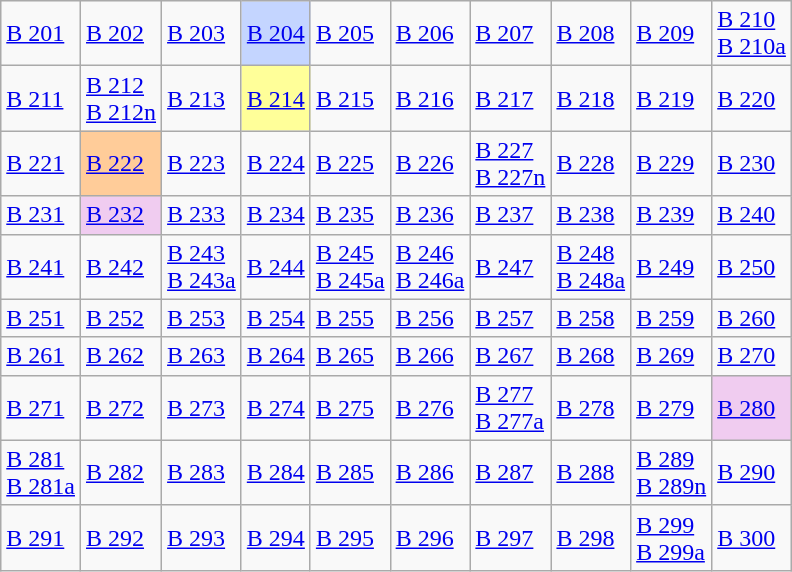<table class="wikitable">
<tr>
<td><a href='#'>B 201</a></td>
<td><a href='#'>B 202</a></td>
<td><a href='#'>B 203</a></td>
<td style="background: #C4D5FF;"><a href='#'>B 204</a></td>
<td><a href='#'>B 205</a></td>
<td><a href='#'>B 206</a></td>
<td><a href='#'>B 207</a></td>
<td><a href='#'>B 208</a></td>
<td><a href='#'>B 209</a></td>
<td><a href='#'>B 210</a><br><span><a href='#'>B 210a</a></span></td>
</tr>
<tr>
<td><a href='#'>B 211</a></td>
<td><a href='#'>B 212</a><br><span><a href='#'>B 212n</a></span></td>
<td><a href='#'>B 213</a></td>
<td style="background: #ffff99;"><a href='#'>B 214</a></td>
<td><a href='#'>B 215</a></td>
<td><a href='#'>B 216</a></td>
<td><a href='#'>B 217</a></td>
<td><a href='#'>B 218</a></td>
<td><a href='#'>B 219</a></td>
<td><a href='#'>B 220</a></td>
</tr>
<tr>
<td><a href='#'>B 221</a></td>
<td style="background: #FFCC99;"><a href='#'>B 222</a></td>
<td><a href='#'>B 223</a></td>
<td><a href='#'>B 224</a></td>
<td><a href='#'>B 225</a></td>
<td><a href='#'>B 226</a></td>
<td><a href='#'>B 227</a><br><span><a href='#'>B 227n</a></span></td>
<td><a href='#'>B 228</a></td>
<td><a href='#'>B 229</a></td>
<td><a href='#'>B 230</a></td>
</tr>
<tr>
<td><a href='#'>B 231</a></td>
<td style="background: #F0CCF0;"><a href='#'>B 232</a></td>
<td><a href='#'>B 233</a></td>
<td><a href='#'>B 234</a></td>
<td><a href='#'>B 235</a></td>
<td><a href='#'>B 236</a></td>
<td><a href='#'>B 237</a></td>
<td><a href='#'>B 238</a></td>
<td><a href='#'>B 239</a></td>
<td><a href='#'>B 240</a></td>
</tr>
<tr>
<td><a href='#'>B 241</a></td>
<td><a href='#'>B 242</a></td>
<td><a href='#'>B 243</a><br><a href='#'>B 243a</a></td>
<td><a href='#'>B 244</a></td>
<td><a href='#'>B 245</a><br><a href='#'>B 245a</a></td>
<td><a href='#'>B 246</a><br><a href='#'>B 246a</a></td>
<td><a href='#'>B 247</a></td>
<td><a href='#'>B 248</a><br><a href='#'>B 248a</a></td>
<td><a href='#'>B 249</a></td>
<td><a href='#'>B 250</a></td>
</tr>
<tr>
<td><a href='#'>B 251</a></td>
<td><a href='#'>B 252</a></td>
<td><a href='#'>B 253</a></td>
<td><a href='#'>B 254</a></td>
<td><a href='#'>B 255</a></td>
<td><a href='#'>B 256</a></td>
<td><a href='#'>B 257</a></td>
<td><a href='#'>B 258</a></td>
<td><a href='#'>B 259</a></td>
<td><a href='#'>B 260</a></td>
</tr>
<tr>
<td><a href='#'>B 261</a></td>
<td><a href='#'>B 262</a></td>
<td><a href='#'>B 263</a></td>
<td><a href='#'>B 264</a></td>
<td><a href='#'>B 265</a></td>
<td><a href='#'>B 266</a></td>
<td><a href='#'>B 267</a></td>
<td><a href='#'>B 268</a></td>
<td><a href='#'>B 269</a></td>
<td><a href='#'>B 270</a></td>
</tr>
<tr>
<td><a href='#'>B 271</a></td>
<td><a href='#'>B 272</a></td>
<td><a href='#'>B 273</a></td>
<td><a href='#'>B 274</a></td>
<td><a href='#'>B 275</a></td>
<td><a href='#'>B 276</a></td>
<td><a href='#'>B 277</a><br><span><a href='#'>B 277a</a></span></td>
<td><a href='#'>B 278</a></td>
<td><a href='#'>B 279</a></td>
<td style="background: #F0CCF0;"><a href='#'>B 280</a></td>
</tr>
<tr>
<td><a href='#'>B 281</a><br><span><a href='#'>B 281a</a></span></td>
<td><a href='#'>B 282</a></td>
<td><a href='#'>B 283</a></td>
<td><a href='#'>B 284</a></td>
<td><a href='#'>B 285</a></td>
<td><a href='#'>B 286</a></td>
<td><a href='#'>B 287</a></td>
<td><a href='#'>B 288</a></td>
<td><a href='#'>B 289</a><br><a href='#'>B 289n</a></td>
<td><a href='#'>B 290</a></td>
</tr>
<tr>
<td><a href='#'>B 291</a></td>
<td><a href='#'>B 292</a></td>
<td><a href='#'>B 293</a></td>
<td><a href='#'>B 294</a></td>
<td><a href='#'>B 295</a></td>
<td><a href='#'>B 296</a></td>
<td><a href='#'>B 297</a></td>
<td><a href='#'>B 298</a></td>
<td><a href='#'>B 299</a><br><a href='#'>B 299a</a></td>
<td><a href='#'>B 300</a></td>
</tr>
</table>
